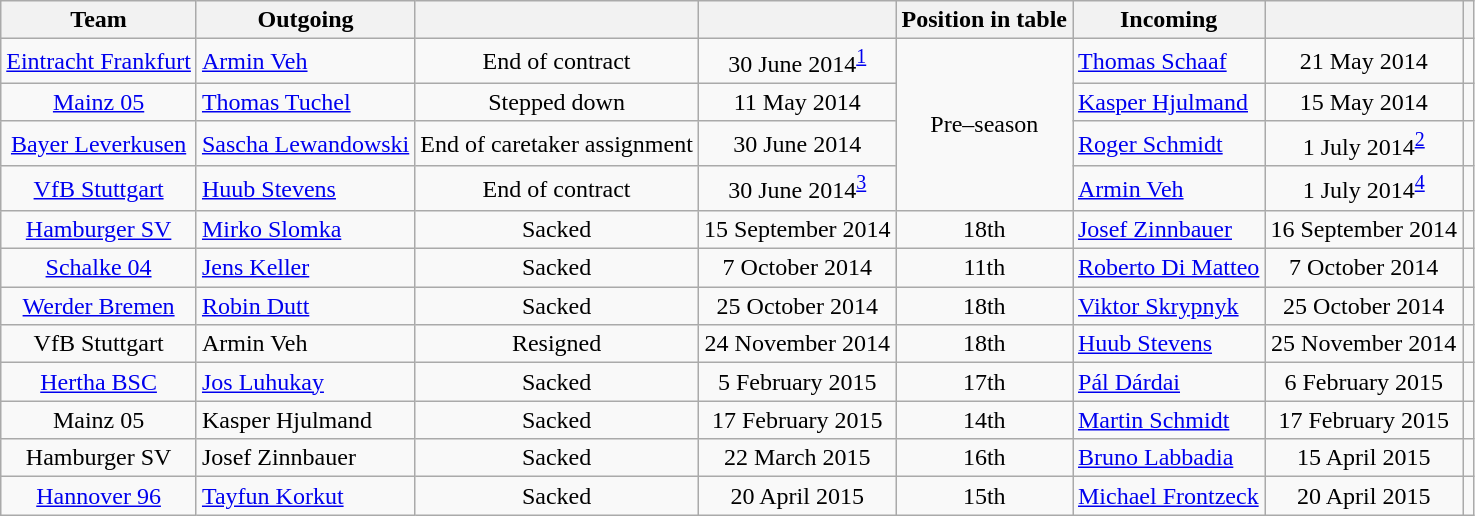<table class="wikitable" Style="text-align: center">
<tr>
<th>Team</th>
<th>Outgoing</th>
<th></th>
<th></th>
<th>Position in table</th>
<th>Incoming</th>
<th></th>
<th></th>
</tr>
<tr>
<td><a href='#'>Eintracht Frankfurt</a></td>
<td align="left"> <a href='#'>Armin Veh</a></td>
<td>End of contract</td>
<td>30 June 2014<sup><a href='#'>1</a></sup></td>
<td rowspan=4>Pre–season</td>
<td align="left"> <a href='#'>Thomas Schaaf</a></td>
<td>21 May 2014</td>
<td></td>
</tr>
<tr>
<td><a href='#'>Mainz 05</a></td>
<td align="left"> <a href='#'>Thomas Tuchel</a></td>
<td>Stepped down</td>
<td>11 May 2014</td>
<td align="left"> <a href='#'>Kasper Hjulmand</a></td>
<td>15 May 2014</td>
<td></td>
</tr>
<tr>
<td><a href='#'>Bayer Leverkusen</a></td>
<td align="left"> <a href='#'>Sascha Lewandowski</a></td>
<td>End of caretaker assignment</td>
<td>30 June 2014</td>
<td align="left"> <a href='#'>Roger Schmidt</a></td>
<td>1 July 2014<sup><a href='#'>2</a></sup></td>
<td></td>
</tr>
<tr>
<td><a href='#'>VfB Stuttgart</a></td>
<td align="left"> <a href='#'>Huub Stevens</a></td>
<td>End of contract</td>
<td>30 June 2014<sup><a href='#'>3</a></sup></td>
<td align="left"> <a href='#'>Armin Veh</a></td>
<td>1 July 2014<sup><a href='#'>4</a></sup></td>
<td></td>
</tr>
<tr>
<td><a href='#'>Hamburger SV</a></td>
<td align="left"> <a href='#'>Mirko Slomka</a></td>
<td>Sacked</td>
<td>15 September 2014</td>
<td>18th</td>
<td align="left"> <a href='#'>Josef Zinnbauer</a></td>
<td>16 September 2014</td>
<td></td>
</tr>
<tr>
<td><a href='#'>Schalke 04</a></td>
<td align="left"> <a href='#'>Jens Keller</a></td>
<td>Sacked</td>
<td>7 October 2014</td>
<td>11th</td>
<td align="left"> <a href='#'>Roberto Di Matteo</a></td>
<td>7 October 2014</td>
<td></td>
</tr>
<tr>
<td><a href='#'>Werder Bremen</a></td>
<td align="left"> <a href='#'>Robin Dutt</a></td>
<td>Sacked</td>
<td>25 October 2014</td>
<td>18th</td>
<td align="left"> <a href='#'>Viktor Skrypnyk</a></td>
<td>25 October 2014</td>
<td></td>
</tr>
<tr>
<td>VfB Stuttgart</td>
<td align="left"> Armin Veh</td>
<td>Resigned</td>
<td>24 November 2014</td>
<td>18th</td>
<td align="left"> <a href='#'>Huub Stevens</a></td>
<td>25 November 2014</td>
<td></td>
</tr>
<tr>
<td><a href='#'>Hertha BSC</a></td>
<td align="left"> <a href='#'>Jos Luhukay</a></td>
<td>Sacked</td>
<td>5 February 2015</td>
<td>17th</td>
<td align="left"> <a href='#'>Pál Dárdai</a></td>
<td>6 February 2015</td>
<td></td>
</tr>
<tr>
<td>Mainz 05</td>
<td align="left"> Kasper Hjulmand</td>
<td>Sacked</td>
<td>17 February 2015</td>
<td>14th</td>
<td align="left"> <a href='#'>Martin Schmidt</a></td>
<td>17 February 2015</td>
<td></td>
</tr>
<tr>
<td>Hamburger SV</td>
<td align="left"> Josef Zinnbauer</td>
<td>Sacked</td>
<td>22 March 2015</td>
<td>16th</td>
<td align="left"> <a href='#'>Bruno Labbadia</a></td>
<td>15 April 2015</td>
<td></td>
</tr>
<tr>
<td><a href='#'>Hannover 96</a></td>
<td align="left"> <a href='#'>Tayfun Korkut</a></td>
<td>Sacked</td>
<td>20 April 2015</td>
<td>15th</td>
<td align="left"> <a href='#'>Michael Frontzeck</a></td>
<td>20 April 2015</td>
<td></td>
</tr>
</table>
